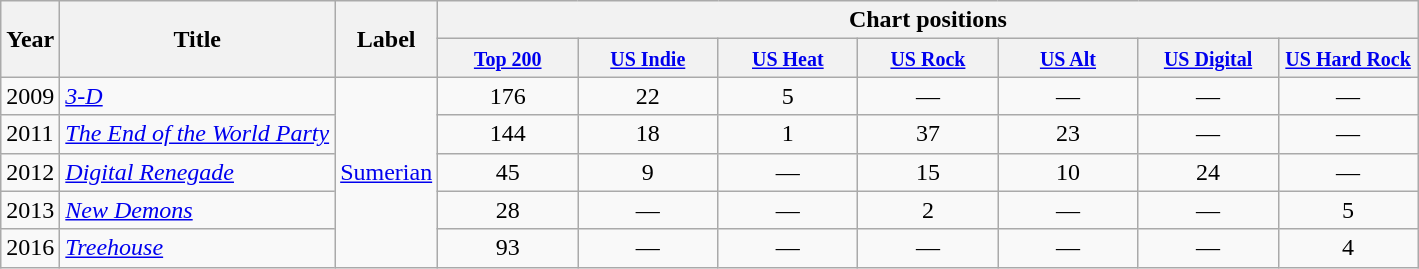<table class="wikitable">
<tr>
<th rowspan="2">Year</th>
<th rowspan="2">Title</th>
<th rowspan="2">Label</th>
<th colspan="7">Chart positions</th>
</tr>
<tr>
<th style="width:86px;"><small><a href='#'>Top 200</a></small><br></th>
<th style="width:86px;"><small><a href='#'>US Indie</a></small><br></th>
<th style="width:86px;"><small><a href='#'>US Heat</a></small><br></th>
<th style="width:86px;"><small><a href='#'>US Rock</a></small><br></th>
<th style="width:86px;"><small><a href='#'>US Alt</a></small><br></th>
<th style="width:86px;"><small><a href='#'>US Digital</a></small><br></th>
<th style="width:86px;"><small><a href='#'>US Hard Rock</a></small><br></th>
</tr>
<tr>
<td>2009</td>
<td><em><a href='#'>3-D</a></em></td>
<td rowspan="5"><a href='#'>Sumerian</a></td>
<td style="text-align:center;">176</td>
<td style="text-align:center;">22</td>
<td style="text-align:center;">5</td>
<td style="text-align:center;">—</td>
<td style="text-align:center;">—</td>
<td style="text-align:center;">—</td>
<td style="text-align:center;">—</td>
</tr>
<tr>
<td>2011</td>
<td><em><a href='#'>The End of the World Party</a></em></td>
<td style="text-align:center;">144</td>
<td style="text-align:center;">18</td>
<td style="text-align:center;">1</td>
<td style="text-align:center;">37</td>
<td style="text-align:center;">23</td>
<td style="text-align:center;">—</td>
<td style="text-align:center;">—</td>
</tr>
<tr>
<td>2012</td>
<td><em><a href='#'>Digital Renegade</a></em></td>
<td style="text-align:center;">45</td>
<td style="text-align:center;">9</td>
<td style="text-align:center;">—</td>
<td style="text-align:center;">15</td>
<td style="text-align:center;">10</td>
<td style="text-align:center;">24</td>
<td style="text-align:center;">—</td>
</tr>
<tr>
<td>2013</td>
<td><em><a href='#'>New Demons</a></em></td>
<td style="text-align:center;">28</td>
<td style="text-align:center;">—</td>
<td style="text-align:center;">—</td>
<td style="text-align:center;">2</td>
<td style="text-align:center;">—</td>
<td style="text-align:center;">—</td>
<td style="text-align:center;">5</td>
</tr>
<tr>
<td>2016</td>
<td><em><a href='#'>Treehouse</a></em></td>
<td style="text-align:center;">93</td>
<td style="text-align:center;">—</td>
<td style="text-align:center;">—</td>
<td style="text-align:center;">—</td>
<td style="text-align:center;">—</td>
<td style="text-align:center;">—</td>
<td style="text-align:center;">4</td>
</tr>
</table>
